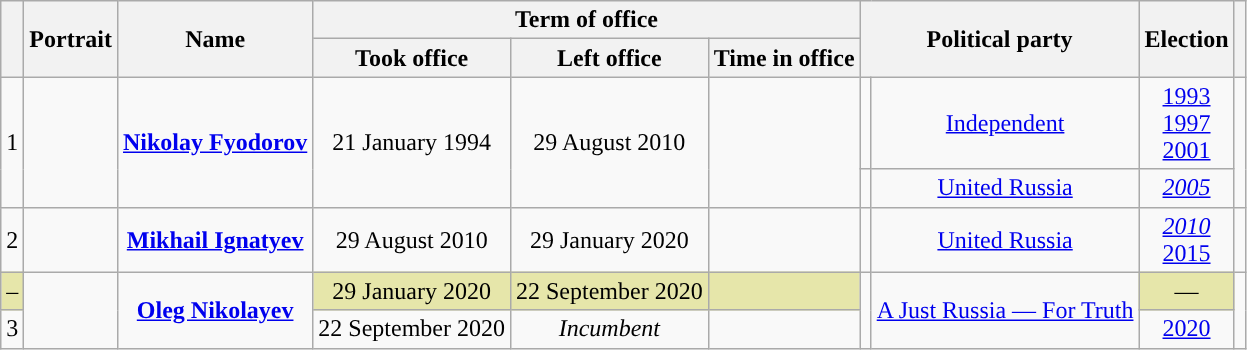<table class="wikitable" style="text-align:center">
<tr>
<th rowspan=2></th>
<th rowspan=2>Portrait</th>
<th rowspan=2>Name<br></th>
<th colspan=3>Term of office</th>
<th colspan=2 rowspan=2>Political party</th>
<th rowspan=2>Election</th>
<th rowspan=2></th>
</tr>
<tr>
<th>Took office</th>
<th>Left office</th>
<th>Time in office</th>
</tr>
<tr>
<td rowspan=2>1</td>
<td rowspan=2></td>
<td rowspan=2><strong><a href='#'>Nikolay Fyodorov</a></strong><br></td>
<td rowspan=2>21 January 1994</td>
<td rowspan=2>29 August 2010</td>
<td rowspan=2></td>
<td style="background: "></td>
<td><a href='#'>Independent</a></td>
<td><a href='#'>1993</a><br><a href='#'>1997</a><br><a href='#'>2001</a></td>
<td rowspan=2></td>
</tr>
<tr>
<td style="background: "></td>
<td><a href='#'>United Russia</a></td>
<td><em><a href='#'>2005</a></em></td>
</tr>
<tr>
<td>2</td>
<td></td>
<td><strong><a href='#'>Mikhail Ignatyev</a></strong><br></td>
<td>29 August 2010</td>
<td>29 January 2020</td>
<td></td>
<td style="background: "></td>
<td><a href='#'>United Russia</a></td>
<td><em><a href='#'>2010</a></em><br><a href='#'>2015</a></td>
<td></td>
</tr>
<tr>
<td style="background:#e6e6aa;">–</td>
<td rowspan=2></td>
<td rowspan=2><strong><a href='#'>Oleg Nikolayev</a></strong><br></td>
<td style="background:#e6e6aa;">29 January 2020</td>
<td style="background:#e6e6aa;">22 September 2020</td>
<td style="background:#e6e6aa;"></td>
<td rowspan=2 style="background: "></td>
<td rowspan=2><a href='#'>A Just Russia — For Truth</a></td>
<td style="background:#e6e6aa;">—</td>
<td rowspan=2></td>
</tr>
<tr>
<td>3</td>
<td>22 September 2020</td>
<td><em>Incumbent</em></td>
<td></td>
<td><a href='#'>2020</a></td>
</tr>
</table>
